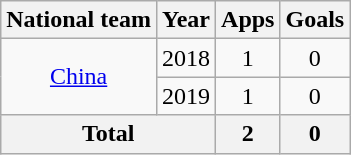<table class="wikitable" style="text-align:center">
<tr>
<th>National team</th>
<th>Year</th>
<th>Apps</th>
<th>Goals</th>
</tr>
<tr>
<td rowspan="2"><a href='#'>China</a></td>
<td>2018</td>
<td>1</td>
<td>0</td>
</tr>
<tr>
<td>2019</td>
<td>1</td>
<td>0</td>
</tr>
<tr>
<th colspan=2>Total</th>
<th>2</th>
<th>0</th>
</tr>
</table>
